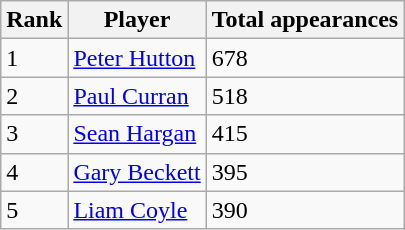<table class="wikitable" style="text-align: left;">
<tr>
<th><strong>Rank</strong></th>
<th><strong>Player</strong></th>
<th><strong>Total appearances</strong></th>
</tr>
<tr>
<td>1</td>
<td><a href='#'>Peter Hutton</a></td>
<td>678</td>
</tr>
<tr>
<td>2</td>
<td><a href='#'>Paul Curran</a></td>
<td>518</td>
</tr>
<tr>
<td>3</td>
<td><a href='#'>Sean Hargan</a></td>
<td>415</td>
</tr>
<tr>
<td>4</td>
<td><a href='#'>Gary Beckett</a></td>
<td>395</td>
</tr>
<tr>
<td>5</td>
<td><a href='#'>Liam Coyle</a></td>
<td>390</td>
</tr>
</table>
